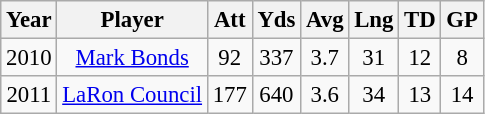<table class="wikitable" style="font-size: 95%; text-align:center;">
<tr>
<th>Year</th>
<th>Player</th>
<th>Att</th>
<th>Yds</th>
<th>Avg</th>
<th>Lng</th>
<th>TD</th>
<th>GP</th>
</tr>
<tr>
<td align="center">2010</td>
<td><a href='#'>Mark Bonds</a></td>
<td>92</td>
<td>337</td>
<td>3.7</td>
<td>31</td>
<td>12</td>
<td>8</td>
</tr>
<tr>
<td align="center">2011</td>
<td><a href='#'>LaRon Council</a></td>
<td>177</td>
<td>640</td>
<td>3.6</td>
<td>34</td>
<td>13</td>
<td>14</td>
</tr>
</table>
